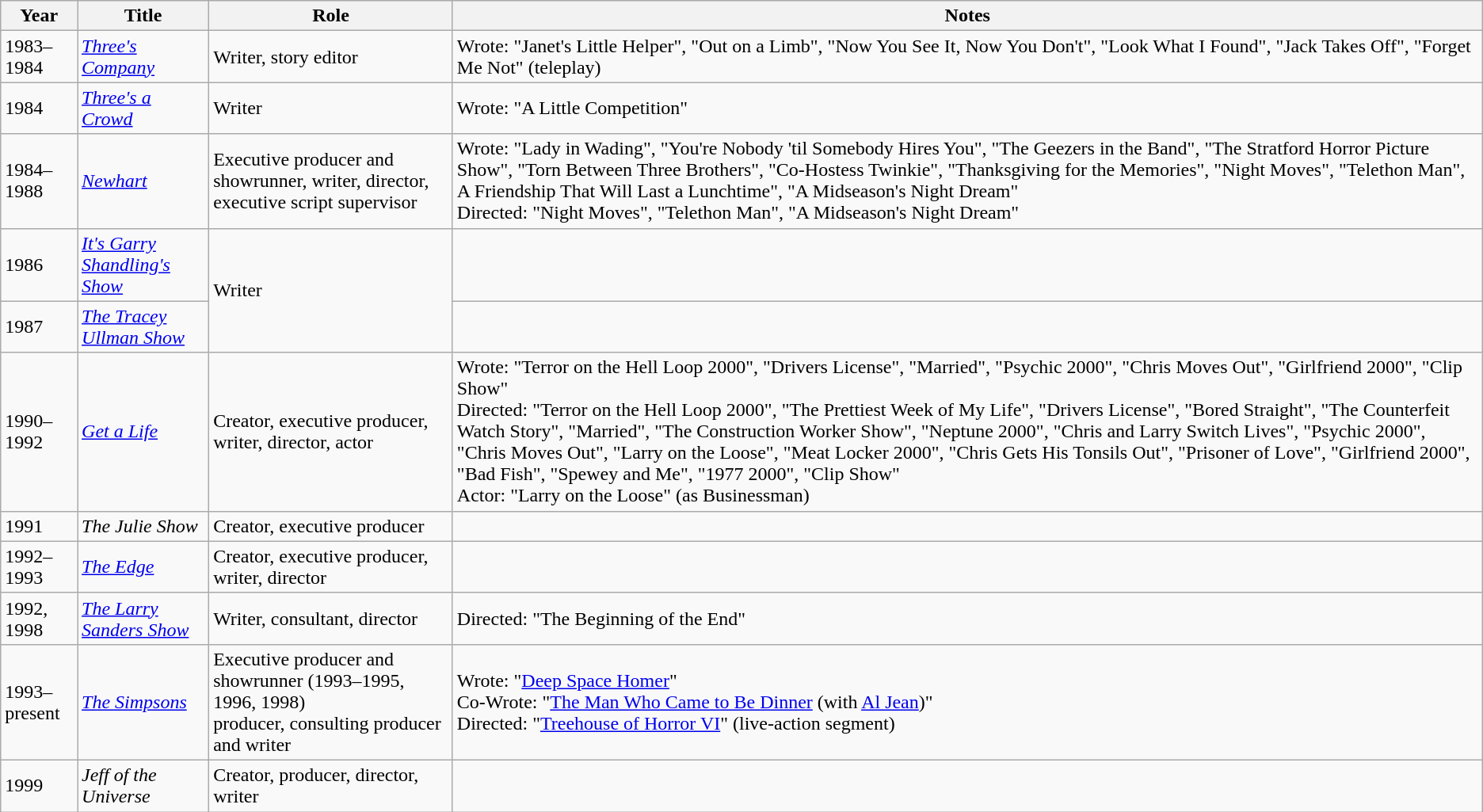<table class="wikitable sortable plainrowheaders">
<tr>
<th scope="col">Year</th>
<th scope="col">Title</th>
<th scope="col">Role</th>
<th scope="col" class="unsortable">Notes</th>
</tr>
<tr>
<td>1983–1984</td>
<td><em><a href='#'>Three's Company</a></em></td>
<td>Writer, story editor</td>
<td>Wrote: "Janet's Little Helper", "Out on a Limb", "Now You See It, Now You Don't", "Look What I Found", "Jack Takes Off", "Forget Me Not" (teleplay)</td>
</tr>
<tr>
<td>1984</td>
<td><em><a href='#'>Three's a Crowd</a></em></td>
<td>Writer</td>
<td>Wrote: "A Little Competition"</td>
</tr>
<tr>
<td>1984–1988</td>
<td><em><a href='#'>Newhart</a></em></td>
<td>Executive producer and showrunner, writer, director, executive script supervisor</td>
<td>Wrote: "Lady in Wading", "You're Nobody 'til Somebody Hires You", "The Geezers in the Band", "The Stratford Horror Picture Show", "Torn Between Three Brothers", "Co-Hostess Twinkie", "Thanksgiving for the Memories", "Night Moves", "Telethon Man", A Friendship That Will Last a Lunchtime", "A Midseason's Night Dream"<br>Directed: "Night Moves", "Telethon Man", "A Midseason's Night Dream"</td>
</tr>
<tr>
<td>1986</td>
<td><em><a href='#'>It's Garry Shandling's Show</a></em></td>
<td rowspan="2">Writer</td>
<td></td>
</tr>
<tr>
<td>1987</td>
<td><em><a href='#'>The Tracey Ullman Show</a></em></td>
<td></td>
</tr>
<tr>
<td>1990–1992</td>
<td><em><a href='#'>Get a Life</a></em></td>
<td>Creator, executive producer, writer, director, actor</td>
<td>Wrote: "Terror on the Hell Loop 2000", "Drivers License", "Married", "Psychic 2000", "Chris Moves Out", "Girlfriend 2000", "Clip Show"<br>Directed: "Terror on the Hell Loop 2000", "The Prettiest Week of My Life", "Drivers License", "Bored Straight", "The Counterfeit Watch Story", "Married", "The Construction Worker Show", "Neptune 2000", "Chris and Larry Switch Lives", "Psychic 2000", "Chris Moves Out", "Larry on the Loose", "Meat Locker 2000", "Chris Gets His Tonsils Out", "Prisoner of Love", "Girlfriend 2000", "Bad Fish", "Spewey and Me", "1977 2000", "Clip Show"<br>Actor: "Larry on the Loose" (as Businessman)</td>
</tr>
<tr>
<td>1991</td>
<td><em>The Julie Show</em></td>
<td>Creator, executive producer</td>
<td></td>
</tr>
<tr>
<td>1992–1993</td>
<td><em><a href='#'>The Edge</a></em></td>
<td>Creator, executive producer, writer, director</td>
<td></td>
</tr>
<tr>
<td>1992, 1998</td>
<td><em><a href='#'>The Larry Sanders Show</a></em></td>
<td>Writer, consultant, director</td>
<td>Directed: "The Beginning of the End"</td>
</tr>
<tr>
<td>1993–present</td>
<td><em><a href='#'>The Simpsons</a></em></td>
<td>Executive producer and showrunner (1993–1995, 1996, 1998)<br>producer, consulting producer and writer</td>
<td>Wrote: "<a href='#'>Deep Space Homer</a>"<br>Co-Wrote: "<a href='#'>The Man Who Came to Be Dinner</a> (with <a href='#'>Al Jean</a>)"<br>Directed: "<a href='#'>Treehouse of Horror VI</a>" (live-action segment)</td>
</tr>
<tr>
<td>1999</td>
<td><em>Jeff of the Universe</em></td>
<td>Creator, producer, director, writer</td>
<td></td>
</tr>
</table>
